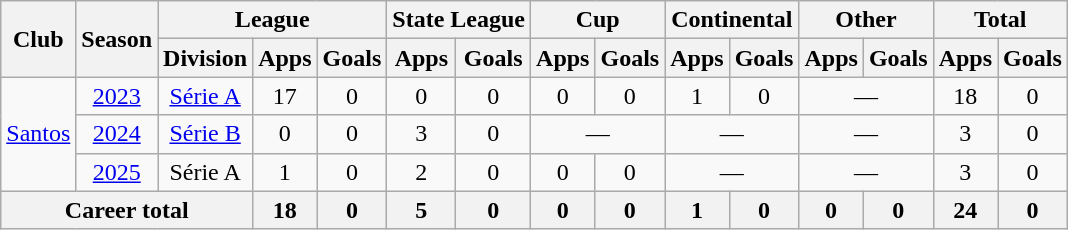<table class="wikitable" style="text-align: center;">
<tr>
<th rowspan="2">Club</th>
<th rowspan="2">Season</th>
<th colspan="3">League</th>
<th colspan="2">State League</th>
<th colspan="2">Cup</th>
<th colspan="2">Continental</th>
<th colspan="2">Other</th>
<th colspan="2">Total</th>
</tr>
<tr>
<th>Division</th>
<th>Apps</th>
<th>Goals</th>
<th>Apps</th>
<th>Goals</th>
<th>Apps</th>
<th>Goals</th>
<th>Apps</th>
<th>Goals</th>
<th>Apps</th>
<th>Goals</th>
<th>Apps</th>
<th>Goals</th>
</tr>
<tr>
<td rowspan="3"><a href='#'>Santos</a></td>
<td><a href='#'>2023</a></td>
<td><a href='#'>Série A</a></td>
<td>17</td>
<td>0</td>
<td>0</td>
<td>0</td>
<td>0</td>
<td>0</td>
<td>1</td>
<td>0</td>
<td colspan="2">—</td>
<td>18</td>
<td>0</td>
</tr>
<tr>
<td><a href='#'>2024</a></td>
<td><a href='#'>Série B</a></td>
<td>0</td>
<td>0</td>
<td>3</td>
<td>0</td>
<td colspan="2">—</td>
<td colspan="2">—</td>
<td colspan="2">—</td>
<td>3</td>
<td>0</td>
</tr>
<tr>
<td><a href='#'>2025</a></td>
<td>Série A</td>
<td>1</td>
<td>0</td>
<td>2</td>
<td>0</td>
<td>0</td>
<td>0</td>
<td colspan="2">—</td>
<td colspan="2">—</td>
<td>3</td>
<td>0</td>
</tr>
<tr>
<th colspan="3"><strong>Career total</strong></th>
<th>18</th>
<th>0</th>
<th>5</th>
<th>0</th>
<th>0</th>
<th>0</th>
<th>1</th>
<th>0</th>
<th>0</th>
<th>0</th>
<th>24</th>
<th>0</th>
</tr>
</table>
